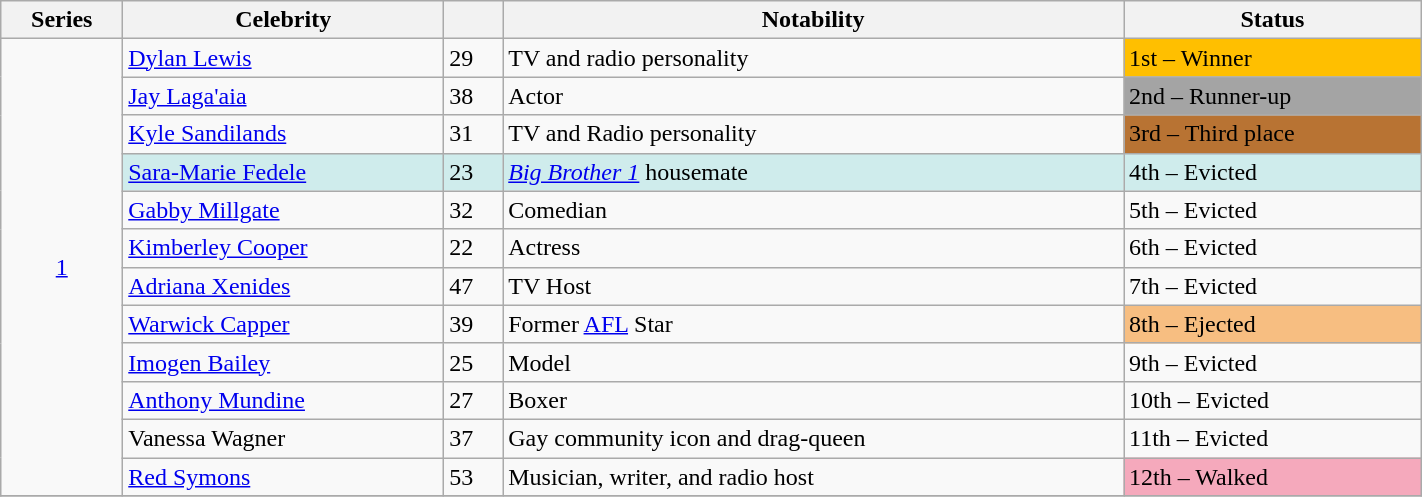<table class="wikitable sortable" style="whitespace:no wrap; width:75%">
<tr>
<th bgcolor="#efefef">Series</th>
<th bgcolor="#efefef">Celebrity</th>
<th bgcolor="#efefef"></th>
<th bgcolor="#efefef">Notability</th>
<th bgcolor="#efefef">Status</th>
</tr>
<tr>
<td rowspan="12" align="center"><a href='#'>1</a></td>
<td><a href='#'>Dylan Lewis</a></td>
<td>29</td>
<td>TV and radio personality</td>
<td style="background:#FFBF00;">1st – Winner</td>
</tr>
<tr>
<td><a href='#'>Jay Laga'aia</a></td>
<td>38</td>
<td>Actor</td>
<td style="background:#A4A4A4;">2nd – Runner-up</td>
</tr>
<tr>
<td><a href='#'>Kyle Sandilands</a></td>
<td>31</td>
<td>TV and Radio personality</td>
<td style="background:#B87333;">3rd – Third place</td>
</tr>
<tr>
<td style="background:#CFECEC;"><a href='#'>Sara-Marie Fedele</a></td>
<td style="background:#CFECEC;">23</td>
<td style="background:#CFECEC;"><em><a href='#'>Big Brother 1</a></em> housemate</td>
<td style="background:#CFECEC;">4th – Evicted</td>
</tr>
<tr>
<td><a href='#'>Gabby Millgate</a></td>
<td>32</td>
<td>Comedian</td>
<td>5th – Evicted</td>
</tr>
<tr>
<td><a href='#'>Kimberley Cooper</a></td>
<td>22</td>
<td>Actress</td>
<td>6th – Evicted</td>
</tr>
<tr>
<td><a href='#'>Adriana Xenides</a></td>
<td>47</td>
<td>TV Host</td>
<td>7th – Evicted</td>
</tr>
<tr>
<td><a href='#'>Warwick Capper</a></td>
<td>39</td>
<td>Former <a href='#'>AFL</a> Star</td>
<td style="background:#F7BE81;">8th – Ejected</td>
</tr>
<tr>
<td><a href='#'>Imogen Bailey</a></td>
<td>25</td>
<td>Model</td>
<td>9th – Evicted</td>
</tr>
<tr>
<td><a href='#'>Anthony Mundine</a></td>
<td>27</td>
<td>Boxer</td>
<td>10th – Evicted</td>
</tr>
<tr>
<td>Vanessa Wagner</td>
<td>37</td>
<td>Gay community icon and drag-queen</td>
<td>11th – Evicted</td>
</tr>
<tr>
<td><a href='#'>Red Symons</a></td>
<td>53</td>
<td>Musician, writer, and radio host</td>
<td style="background:#F5A9BC;">12th – Walked</td>
</tr>
<tr>
</tr>
</table>
